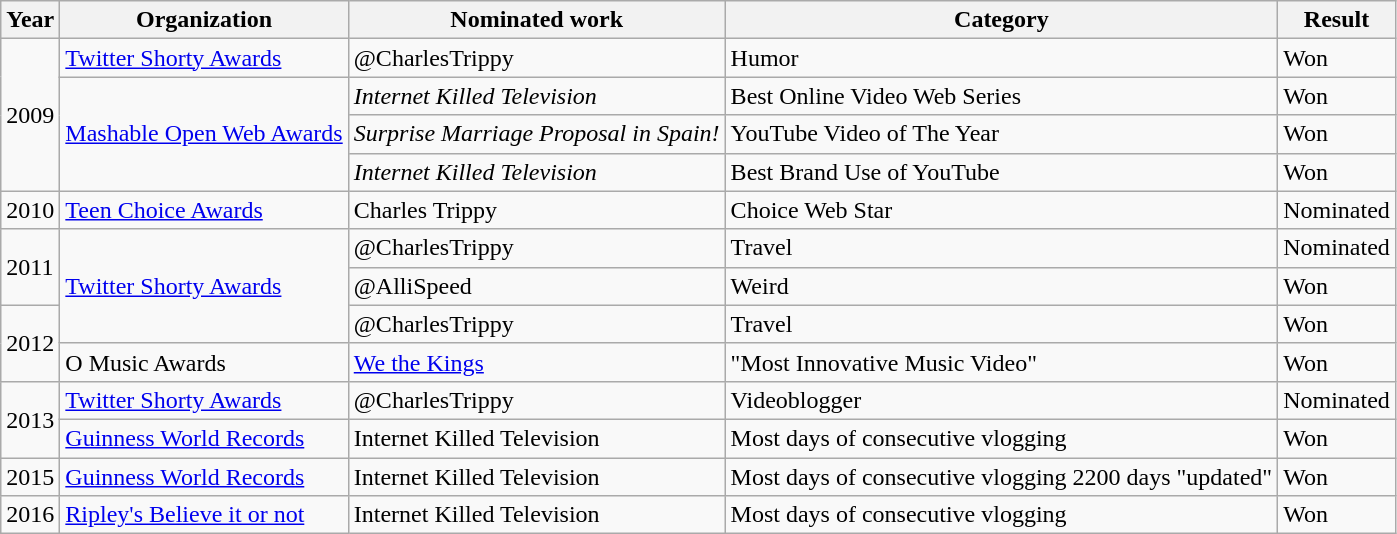<table class="wikitable">
<tr>
<th>Year</th>
<th>Organization</th>
<th>Nominated work</th>
<th>Category</th>
<th>Result</th>
</tr>
<tr>
<td rowspan="4">2009</td>
<td><a href='#'>Twitter Shorty Awards</a></td>
<td>@CharlesTrippy</td>
<td>Humor</td>
<td>Won</td>
</tr>
<tr>
<td rowspan="3"><a href='#'>Mashable Open Web Awards</a></td>
<td><em>Internet Killed Television</em></td>
<td>Best Online Video Web Series</td>
<td>Won</td>
</tr>
<tr>
<td><em>Surprise Marriage Proposal in Spain!</em></td>
<td>YouTube Video of The Year</td>
<td>Won</td>
</tr>
<tr>
<td><em>Internet Killed Television</em></td>
<td>Best Brand Use of YouTube</td>
<td>Won</td>
</tr>
<tr>
<td>2010</td>
<td><a href='#'>Teen Choice Awards</a></td>
<td>Charles Trippy</td>
<td>Choice Web Star</td>
<td>Nominated</td>
</tr>
<tr>
<td rowspan="2">2011</td>
<td rowspan="3"><a href='#'>Twitter Shorty Awards</a></td>
<td>@CharlesTrippy</td>
<td>Travel</td>
<td>Nominated</td>
</tr>
<tr>
<td>@AlliSpeed</td>
<td>Weird</td>
<td>Won</td>
</tr>
<tr>
<td rowspan="2">2012</td>
<td>@CharlesTrippy</td>
<td>Travel</td>
<td>Won</td>
</tr>
<tr>
<td>O Music Awards</td>
<td><a href='#'>We the Kings</a></td>
<td>"Most Innovative Music Video"</td>
<td>Won</td>
</tr>
<tr>
<td rowspan="2">2013</td>
<td><a href='#'>Twitter Shorty Awards</a></td>
<td>@CharlesTrippy</td>
<td>Videoblogger</td>
<td>Nominated</td>
</tr>
<tr>
<td><a href='#'>Guinness World Records</a></td>
<td>Internet Killed Television</td>
<td>Most days of consecutive vlogging</td>
<td>Won</td>
</tr>
<tr>
<td>2015</td>
<td><a href='#'>Guinness World Records</a></td>
<td>Internet Killed Television</td>
<td>Most days of consecutive vlogging 2200 days "updated"</td>
<td>Won</td>
</tr>
<tr>
<td>2016</td>
<td><a href='#'>Ripley's Believe it or not</a></td>
<td>Internet Killed Television</td>
<td>Most days of consecutive vlogging</td>
<td>Won</td>
</tr>
</table>
